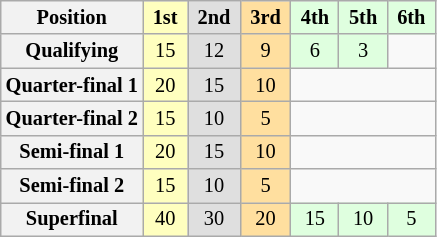<table class="wikitable" style="font-size:85%; text-align:center">
<tr>
<th>Position</th>
<td style="background:#ffffbf;"> <strong>1st</strong> </td>
<td style="background:#dfdfdf;"> <strong>2nd</strong> </td>
<td style="background:#ffdf9f;"> <strong>3rd</strong> </td>
<td style="background:#dfffdf;"> <strong>4th</strong> </td>
<td style="background:#dfffdf;"> <strong>5th</strong> </td>
<td style="background:#dfffdf;"> <strong>6th</strong> </td>
</tr>
<tr>
<th>Qualifying</th>
<td style="background:#ffffbf;">15</td>
<td style="background:#dfdfdf;">12</td>
<td style="background:#ffdf9f;">9</td>
<td style="background:#dfffdf;">6</td>
<td style="background:#dfffdf;">3</td>
<td></td>
</tr>
<tr>
<th>Quarter-final 1</th>
<td style="background:#ffffbf;">20</td>
<td style="background:#dfdfdf;">15</td>
<td style="background:#ffdf9f;">10</td>
<td colspan="3"></td>
</tr>
<tr>
<th>Quarter-final 2</th>
<td style="background:#ffffbf;">15</td>
<td style="background:#dfdfdf;">10</td>
<td style="background:#ffdf9f;">5</td>
<td colspan="3"></td>
</tr>
<tr>
<th>Semi-final 1</th>
<td style="background:#ffffbf;">20</td>
<td style="background:#dfdfdf;">15</td>
<td style="background:#ffdf9f;">10</td>
<td colspan="3"></td>
</tr>
<tr>
<th>Semi-final 2</th>
<td style="background:#ffffbf;">15</td>
<td style="background:#dfdfdf;">10</td>
<td style="background:#ffdf9f;">5</td>
<td colspan="3"></td>
</tr>
<tr>
<th>Superfinal</th>
<td style="background:#ffffbf;">40</td>
<td style="background:#dfdfdf;">30</td>
<td style="background:#ffdf9f;">20</td>
<td style="background:#dfffdf;">15</td>
<td style="background:#dfffdf;">10</td>
<td style="background:#dfffdf;">5</td>
</tr>
</table>
